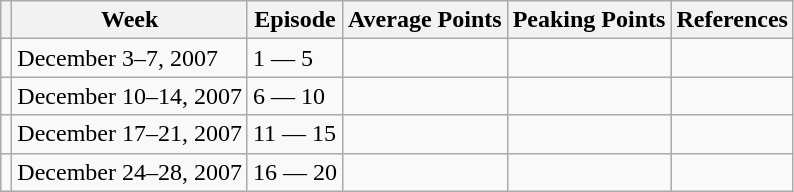<table class="wikitable">
<tr>
<th></th>
<th>Week</th>
<th>Episode</th>
<th>Average Points</th>
<th>Peaking Points</th>
<th>References</th>
</tr>
<tr>
<td></td>
<td>December 3–7, 2007</td>
<td>1 — 5</td>
<td></td>
<td></td>
<td></td>
</tr>
<tr>
<td></td>
<td>December 10–14, 2007</td>
<td>6 — 10</td>
<td></td>
<td></td>
<td></td>
</tr>
<tr>
<td></td>
<td>December 17–21, 2007</td>
<td>11 — 15</td>
<td></td>
<td></td>
<td></td>
</tr>
<tr>
<td></td>
<td>December 24–28, 2007</td>
<td>16 — 20</td>
<td></td>
<td></td>
<td></td>
</tr>
</table>
